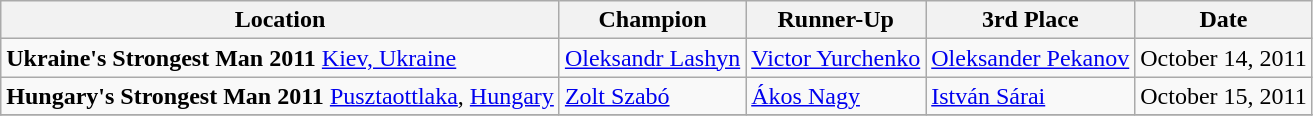<table class="wikitable">
<tr>
<th>Location</th>
<th>Champion</th>
<th>Runner-Up</th>
<th>3rd Place</th>
<th>Date</th>
</tr>
<tr>
<td><strong>Ukraine's Strongest Man 2011</strong>  <a href='#'>Kiev, Ukraine</a></td>
<td> <a href='#'>Oleksandr Lashyn</a></td>
<td> <a href='#'>Victor Yurchenko</a></td>
<td> <a href='#'>Oleksander Pekanov</a></td>
<td>October 14, 2011</td>
</tr>
<tr>
<td><strong>Hungary's Strongest Man 2011</strong>  <a href='#'>Pusztaottlaka</a>, <a href='#'>Hungary</a></td>
<td> <a href='#'>Zolt Szabó</a></td>
<td>  <a href='#'>Ákos Nagy</a></td>
<td> <a href='#'>István Sárai</a></td>
<td>October 15, 2011</td>
</tr>
<tr>
</tr>
</table>
